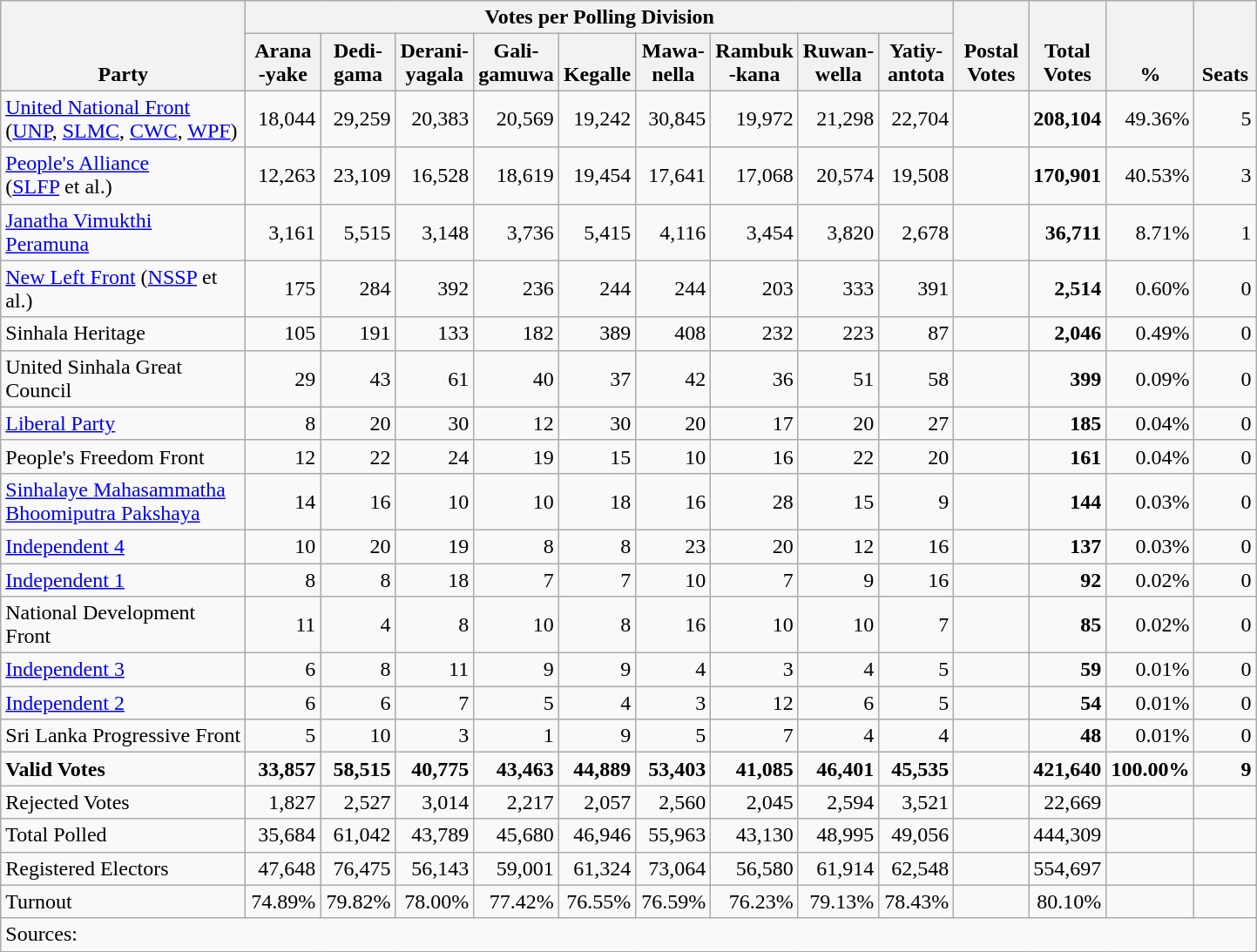<table class="wikitable" border="1" style="text-align:right;">
<tr>
<th align=left valign=bottom rowspan=2 width="180">Party</th>
<th colspan=9>Votes per Polling Division</th>
<th align=center valign=bottom rowspan=2 width="50">Postal<br>Votes</th>
<th align=center valign=bottom rowspan=2 width="50">Total Votes</th>
<th align=center valign=bottom rowspan=2 width="50">%</th>
<th align=center valign=bottom rowspan=2 width="40">Seats</th>
</tr>
<tr>
<th align=center valign=bottom width="50">Arana<br>-yake</th>
<th align=center valign=bottom width="50">Dedi-<br>gama</th>
<th align=center valign=bottom width="50">Derani-<br>yagala</th>
<th align=center valign=bottom width="50">Gali-<br>gamuwa</th>
<th align=center valign=bottom width="50">Kegalle</th>
<th align=center valign=bottom width="50">Mawa-<br>nella</th>
<th align=center valign=bottom width="50">Rambuk<br>-kana</th>
<th align=center valign=bottom width="50">Ruwan-<br>wella</th>
<th align=center valign=bottom width="50">Yatiy-<br>antota</th>
</tr>
<tr>
<td align=left><a href='#'>United National Front</a><br>(<a href='#'>UNP</a>, <a href='#'>SLMC</a>, <a href='#'>CWC</a>, <a href='#'>WPF</a>)</td>
<td>18,044</td>
<td>29,259</td>
<td>20,383</td>
<td>20,569</td>
<td>19,242</td>
<td>30,845</td>
<td>19,972</td>
<td>21,298</td>
<td>22,704</td>
<td></td>
<td><strong>208,104</strong></td>
<td>49.36%</td>
<td>5</td>
</tr>
<tr>
<td align=left><a href='#'>People's Alliance</a><br>(<a href='#'>SLFP</a> et al.)</td>
<td>12,263</td>
<td>23,109</td>
<td>16,528</td>
<td>18,619</td>
<td>19,454</td>
<td>17,641</td>
<td>17,068</td>
<td>20,574</td>
<td>19,508</td>
<td></td>
<td><strong>170,901</strong></td>
<td>40.53%</td>
<td>3</td>
</tr>
<tr>
<td align=left><a href='#'>Janatha Vimukthi Peramuna</a></td>
<td>3,161</td>
<td>5,515</td>
<td>3,148</td>
<td>3,736</td>
<td>5,415</td>
<td>4,116</td>
<td>3,454</td>
<td>3,820</td>
<td>2,678</td>
<td></td>
<td><strong>36,711</strong></td>
<td>8.71%</td>
<td>1</td>
</tr>
<tr>
<td align=left><a href='#'>New Left Front</a> (<a href='#'>NSSP</a> et al.)</td>
<td>175</td>
<td>284</td>
<td>392</td>
<td>236</td>
<td>244</td>
<td>244</td>
<td>203</td>
<td>333</td>
<td>391</td>
<td></td>
<td><strong>2,514</strong></td>
<td>0.60%</td>
<td>0</td>
</tr>
<tr>
<td align=left>Sinhala Heritage</td>
<td>105</td>
<td>191</td>
<td>133</td>
<td>182</td>
<td>389</td>
<td>408</td>
<td>232</td>
<td>223</td>
<td>87</td>
<td></td>
<td><strong>2,046</strong></td>
<td>0.49%</td>
<td>0</td>
</tr>
<tr>
<td align=left>United Sinhala Great Council</td>
<td>29</td>
<td>43</td>
<td>61</td>
<td>40</td>
<td>37</td>
<td>42</td>
<td>36</td>
<td>51</td>
<td>58</td>
<td></td>
<td><strong>399</strong></td>
<td>0.09%</td>
<td>0</td>
</tr>
<tr>
<td align=left><a href='#'>Liberal Party</a></td>
<td>8</td>
<td>20</td>
<td>30</td>
<td>12</td>
<td>30</td>
<td>20</td>
<td>17</td>
<td>20</td>
<td>27</td>
<td></td>
<td><strong>185</strong></td>
<td>0.04%</td>
<td>0</td>
</tr>
<tr>
<td align=left>People's Freedom Front</td>
<td>12</td>
<td>22</td>
<td>24</td>
<td>19</td>
<td>15</td>
<td>10</td>
<td>16</td>
<td>22</td>
<td>20</td>
<td></td>
<td><strong>161</strong></td>
<td>0.04%</td>
<td>0</td>
</tr>
<tr>
<td align=left><a href='#'>Sinhalaye Mahasammatha Bhoomiputra Pakshaya</a></td>
<td>14</td>
<td>16</td>
<td>10</td>
<td>10</td>
<td>18</td>
<td>16</td>
<td>28</td>
<td>15</td>
<td>9</td>
<td></td>
<td><strong>144</strong></td>
<td>0.03%</td>
<td>0</td>
</tr>
<tr>
<td align=left><a href='#'>Independent 4</a></td>
<td>10</td>
<td>20</td>
<td>19</td>
<td>8</td>
<td>8</td>
<td>23</td>
<td>20</td>
<td>12</td>
<td>16</td>
<td></td>
<td><strong>137</strong></td>
<td>0.03%</td>
<td>0</td>
</tr>
<tr>
<td align=left><a href='#'>Independent 1</a></td>
<td>8</td>
<td>8</td>
<td>18</td>
<td>7</td>
<td>7</td>
<td>10</td>
<td>7</td>
<td>9</td>
<td>16</td>
<td></td>
<td><strong>92</strong></td>
<td>0.02%</td>
<td>0</td>
</tr>
<tr>
<td align=left>National Development Front</td>
<td>11</td>
<td>4</td>
<td>8</td>
<td>10</td>
<td>8</td>
<td>16</td>
<td>10</td>
<td>10</td>
<td>7</td>
<td></td>
<td><strong>85</strong></td>
<td>0.02%</td>
<td>0</td>
</tr>
<tr>
<td align=left><a href='#'>Independent 3</a></td>
<td>6</td>
<td>8</td>
<td>11</td>
<td>9</td>
<td>9</td>
<td>4</td>
<td>3</td>
<td>4</td>
<td>5</td>
<td></td>
<td><strong>59</strong></td>
<td>0.01%</td>
<td>0</td>
</tr>
<tr>
<td align=left><a href='#'>Independent 2</a></td>
<td>6</td>
<td>6</td>
<td>7</td>
<td>5</td>
<td>4</td>
<td>3</td>
<td>12</td>
<td>6</td>
<td>5</td>
<td></td>
<td><strong>54</strong></td>
<td>0.01%</td>
<td>0</td>
</tr>
<tr>
<td align=left>Sri Lanka Progressive Front</td>
<td>5</td>
<td>10</td>
<td>3</td>
<td>1</td>
<td>9</td>
<td>5</td>
<td>7</td>
<td>4</td>
<td>4</td>
<td></td>
<td><strong>48</strong></td>
<td>0.01%</td>
<td>0</td>
</tr>
<tr>
<td align=left><strong>Valid Votes</strong></td>
<td><strong>33,857</strong></td>
<td><strong>58,515</strong></td>
<td><strong>40,775</strong></td>
<td><strong>43,463</strong></td>
<td><strong>44,889</strong></td>
<td><strong>53,403</strong></td>
<td><strong>41,085</strong></td>
<td><strong>46,401</strong></td>
<td><strong>45,535</strong></td>
<td></td>
<td><strong>421,640</strong></td>
<td><strong>100.00%</strong></td>
<td><strong>9</strong></td>
</tr>
<tr>
<td align=left>Rejected Votes</td>
<td>1,827</td>
<td>2,527</td>
<td>3,014</td>
<td>2,217</td>
<td>2,057</td>
<td>2,560</td>
<td>2,045</td>
<td>2,594</td>
<td>3,521</td>
<td></td>
<td>22,669</td>
<td></td>
<td></td>
</tr>
<tr>
<td align=left>Total Polled</td>
<td>35,684</td>
<td>61,042</td>
<td>43,789</td>
<td>45,680</td>
<td>46,946</td>
<td>55,963</td>
<td>43,130</td>
<td>48,995</td>
<td>49,056</td>
<td></td>
<td>444,309</td>
<td></td>
<td></td>
</tr>
<tr>
<td align=left>Registered Electors</td>
<td>47,648</td>
<td>76,475</td>
<td>56,143</td>
<td>59,001</td>
<td>61,324</td>
<td>73,064</td>
<td>56,580</td>
<td>61,914</td>
<td>62,548</td>
<td></td>
<td>554,697</td>
<td></td>
<td></td>
</tr>
<tr>
<td align=left>Turnout</td>
<td>74.89%</td>
<td>79.82%</td>
<td>78.00%</td>
<td>77.42%</td>
<td>76.55%</td>
<td>76.59%</td>
<td>76.23%</td>
<td>79.13%</td>
<td>78.43%</td>
<td></td>
<td>80.10%</td>
<td></td>
<td></td>
</tr>
<tr>
<td align=left colspan=15>Sources:</td>
</tr>
</table>
